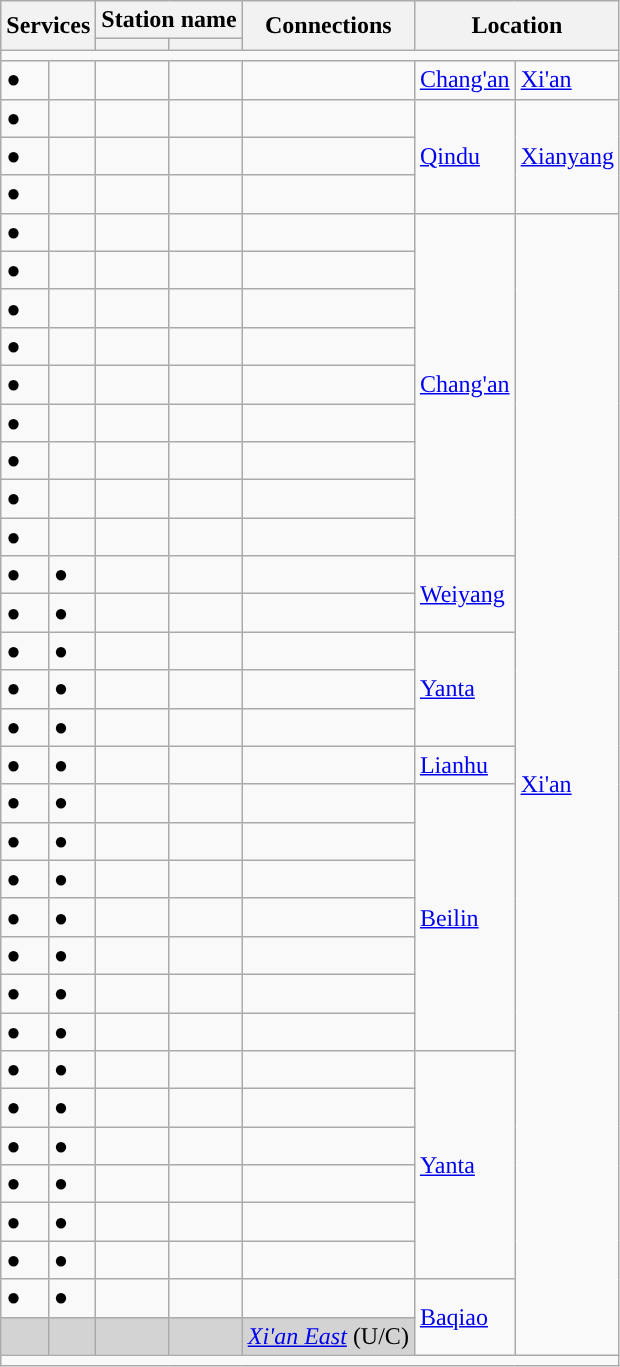<table class="wikitable">
<tr>
<th colspan="2" rowspan="2">Services</th>
<th colspan="2">Station name</th>
<th rowspan="2">Connections</th>
<th colspan="2" rowspan="2">Location</th>
</tr>
<tr>
<th></th>
<th></th>
</tr>
<tr style="background:#">
<td colspan = "8"></td>
</tr>
<tr>
<td>●</td>
<td></td>
<td></td>
<td></td>
<td></td>
<td><a href='#'>Chang'an</a></td>
<td><a href='#'>Xi'an</a></td>
</tr>
<tr>
<td>●</td>
<td></td>
<td></td>
<td></td>
<td></td>
<td rowspan="3"><a href='#'>Qindu</a></td>
<td rowspan="3"><a href='#'>Xianyang</a></td>
</tr>
<tr>
<td>●</td>
<td></td>
<td></td>
<td></td>
<td></td>
</tr>
<tr>
<td>●</td>
<td></td>
<td></td>
<td></td>
<td></td>
</tr>
<tr>
<td>●</td>
<td></td>
<td></td>
<td></td>
<td></td>
<td rowspan="9"><a href='#'>Chang'an</a></td>
<td rowspan="30"><a href='#'>Xi'an</a></td>
</tr>
<tr>
<td>●</td>
<td></td>
<td></td>
<td></td>
<td></td>
</tr>
<tr>
<td>●</td>
<td></td>
<td></td>
<td></td>
<td></td>
</tr>
<tr>
<td>●</td>
<td></td>
<td></td>
<td></td>
<td></td>
</tr>
<tr>
<td>●</td>
<td></td>
<td></td>
<td></td>
<td></td>
</tr>
<tr>
<td>●</td>
<td></td>
<td></td>
<td></td>
<td></td>
</tr>
<tr>
<td>●</td>
<td></td>
<td></td>
<td></td>
<td></td>
</tr>
<tr>
<td>●</td>
<td></td>
<td></td>
<td></td>
<td></td>
</tr>
<tr>
<td>●</td>
<td></td>
<td></td>
<td></td>
<td></td>
</tr>
<tr>
<td>●</td>
<td>●</td>
<td></td>
<td></td>
<td></td>
<td rowspan="2"><a href='#'>Weiyang</a></td>
</tr>
<tr>
<td>●</td>
<td>●</td>
<td></td>
<td></td>
<td></td>
</tr>
<tr>
<td>●</td>
<td>●</td>
<td></td>
<td></td>
<td></td>
<td rowspan="3"><a href='#'>Yanta</a></td>
</tr>
<tr>
<td>●</td>
<td>●</td>
<td></td>
<td></td>
<td></td>
</tr>
<tr>
<td>●</td>
<td>●</td>
<td></td>
<td></td>
<td></td>
</tr>
<tr>
<td>●</td>
<td>●</td>
<td></td>
<td></td>
<td></td>
<td><a href='#'>Lianhu</a></td>
</tr>
<tr>
<td>●</td>
<td>●</td>
<td></td>
<td></td>
<td></td>
<td rowspan="7"><a href='#'>Beilin</a></td>
</tr>
<tr>
<td>●</td>
<td>●</td>
<td></td>
<td></td>
<td></td>
</tr>
<tr>
<td>●</td>
<td>●</td>
<td></td>
<td></td>
<td></td>
</tr>
<tr>
<td>●</td>
<td>●</td>
<td></td>
<td></td>
<td></td>
</tr>
<tr>
<td>●</td>
<td>●</td>
<td></td>
<td></td>
<td></td>
</tr>
<tr>
<td>●</td>
<td>●</td>
<td></td>
<td></td>
<td></td>
</tr>
<tr>
<td>●</td>
<td>●</td>
<td></td>
<td></td>
<td></td>
</tr>
<tr>
<td>●</td>
<td>●</td>
<td></td>
<td></td>
<td></td>
<td rowspan="6"><a href='#'>Yanta</a></td>
</tr>
<tr>
<td>●</td>
<td>●</td>
<td></td>
<td></td>
<td></td>
</tr>
<tr>
<td>●</td>
<td>●</td>
<td></td>
<td></td>
<td></td>
</tr>
<tr>
<td>●</td>
<td>●</td>
<td></td>
<td></td>
<td></td>
</tr>
<tr>
<td>●</td>
<td>●</td>
<td></td>
<td></td>
<td></td>
</tr>
<tr>
<td>●</td>
<td>●</td>
<td></td>
<td></td>
<td></td>
</tr>
<tr>
<td>●</td>
<td>●</td>
<td></td>
<td></td>
<td></td>
<td rowspan="2"><a href='#'>Baqiao</a></td>
</tr>
<tr bgcolor="lightgrey">
<td></td>
<td></td>
<td><em></em></td>
<td></td>
<td> <em><a href='#'>Xi'an East</a></em> (U/C)</td>
</tr>
<tr style="background:#">
<td colspan = "8"></td>
</tr>
</table>
